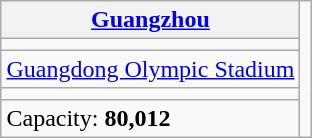<table class="wikitable" style="margin-left: auto; margin-right: auto; border: none;">
<tr>
<th><a href='#'>Guangzhou</a></th>
<td rowspan="5"><br></td>
</tr>
<tr>
<td align="center"></td>
</tr>
<tr>
<td><a href='#'>Guangdong Olympic Stadium</a></td>
</tr>
<tr>
<td><small></small></td>
</tr>
<tr>
<td>Capacity: <strong>80,012</strong></td>
</tr>
</table>
